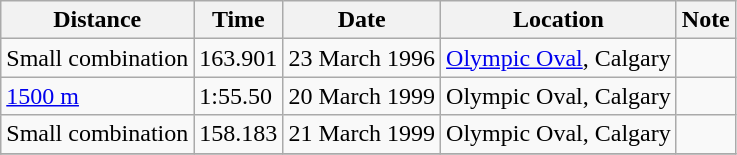<table class=wikitable>
<tr>
<th>Distance</th>
<th>Time</th>
<th>Date</th>
<th>Location</th>
<th>Note</th>
</tr>
<tr>
<td>Small combination</td>
<td>163.901</td>
<td>23 March 1996</td>
<td><a href='#'>Olympic Oval</a>, Calgary</td>
<td></td>
</tr>
<tr>
<td><a href='#'>1500 m</a></td>
<td>1:55.50</td>
<td>20 March 1999</td>
<td>Olympic Oval, Calgary</td>
<td></td>
</tr>
<tr>
<td>Small combination</td>
<td>158.183</td>
<td>21 March 1999</td>
<td>Olympic Oval, Calgary</td>
<td></td>
</tr>
<tr>
</tr>
</table>
